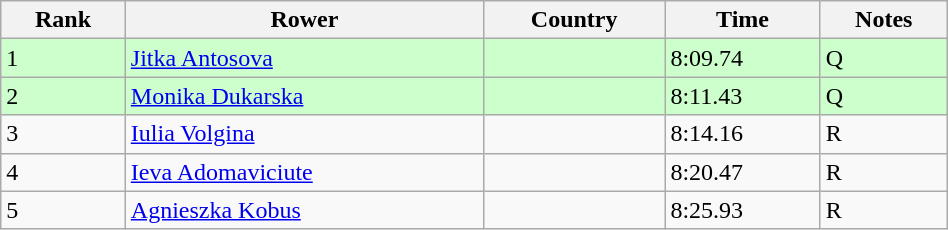<table class="wikitable" width=50%>
<tr>
<th>Rank</th>
<th>Rower</th>
<th>Country</th>
<th>Time</th>
<th>Notes</th>
</tr>
<tr bgcolor=ccffcc>
<td>1</td>
<td><a href='#'>Jitka Antosova</a></td>
<td></td>
<td>8:09.74</td>
<td>Q</td>
</tr>
<tr bgcolor=ccffcc>
<td>2</td>
<td><a href='#'>Monika Dukarska</a></td>
<td></td>
<td>8:11.43</td>
<td>Q</td>
</tr>
<tr>
<td>3</td>
<td><a href='#'>Iulia Volgina</a></td>
<td></td>
<td>8:14.16</td>
<td>R</td>
</tr>
<tr>
<td>4</td>
<td><a href='#'>Ieva Adomaviciute</a></td>
<td></td>
<td>8:20.47</td>
<td>R</td>
</tr>
<tr>
<td>5</td>
<td><a href='#'>Agnieszka Kobus</a></td>
<td></td>
<td>8:25.93</td>
<td>R</td>
</tr>
</table>
